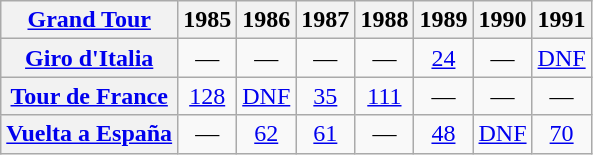<table class="wikitable plainrowheaders">
<tr>
<th scope="col"><a href='#'>Grand Tour</a></th>
<th scope="col">1985</th>
<th scope="col">1986</th>
<th scope="col">1987</th>
<th scope="col">1988</th>
<th scope="col">1989</th>
<th scope="col">1990</th>
<th scope="col">1991</th>
</tr>
<tr style="text-align:center;">
<th scope="row"> <a href='#'>Giro d'Italia</a></th>
<td>—</td>
<td>—</td>
<td>—</td>
<td>—</td>
<td><a href='#'>24</a></td>
<td>—</td>
<td><a href='#'>DNF</a></td>
</tr>
<tr style="text-align:center;">
<th scope="row"> <a href='#'>Tour de France</a></th>
<td style="text-align:center;"><a href='#'>128</a></td>
<td style="text-align:center;"><a href='#'>DNF</a></td>
<td style="text-align:center;"><a href='#'>35</a></td>
<td style="text-align:center;"><a href='#'>111</a></td>
<td>—</td>
<td>—</td>
<td>—</td>
</tr>
<tr style="text-align:center;">
<th scope="row"> <a href='#'>Vuelta a España</a></th>
<td>—</td>
<td><a href='#'>62</a></td>
<td><a href='#'>61</a></td>
<td>—</td>
<td><a href='#'>48</a></td>
<td><a href='#'>DNF</a></td>
<td><a href='#'>70</a></td>
</tr>
</table>
